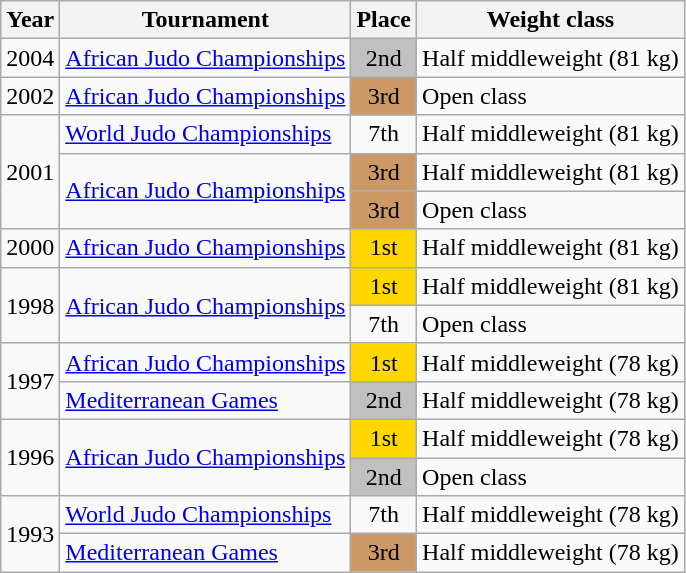<table class=wikitable>
<tr>
<th>Year</th>
<th>Tournament</th>
<th>Place</th>
<th>Weight class</th>
</tr>
<tr>
<td>2004</td>
<td><a href='#'>African Judo Championships</a></td>
<td bgcolor="silver" align="center">2nd</td>
<td>Half middleweight (81 kg)</td>
</tr>
<tr>
<td>2002</td>
<td><a href='#'>African Judo Championships</a></td>
<td bgcolor="cc9966" align="center">3rd</td>
<td>Open class</td>
</tr>
<tr>
<td rowspan=3>2001</td>
<td><a href='#'>World Judo Championships</a></td>
<td align="center">7th</td>
<td>Half middleweight (81 kg)</td>
</tr>
<tr>
<td rowspan=2><a href='#'>African Judo Championships</a></td>
<td bgcolor="cc9966" align="center">3rd</td>
<td>Half middleweight (81 kg)</td>
</tr>
<tr>
<td bgcolor="cc9966" align="center">3rd</td>
<td>Open class</td>
</tr>
<tr>
<td>2000</td>
<td><a href='#'>African Judo Championships</a></td>
<td bgcolor="gold" align="center">1st</td>
<td>Half middleweight (81 kg)</td>
</tr>
<tr>
<td rowspan=2>1998</td>
<td rowspan=2><a href='#'>African Judo Championships</a></td>
<td bgcolor="gold" align="center">1st</td>
<td>Half middleweight (81 kg)</td>
</tr>
<tr>
<td align="center">7th</td>
<td>Open class</td>
</tr>
<tr>
<td rowspan=2>1997</td>
<td><a href='#'>African Judo Championships</a></td>
<td bgcolor="gold" align="center">1st</td>
<td>Half middleweight (78 kg)</td>
</tr>
<tr>
<td><a href='#'>Mediterranean Games</a></td>
<td bgcolor="silver" align="center">2nd</td>
<td>Half middleweight (78 kg)</td>
</tr>
<tr>
<td rowspan=2>1996</td>
<td rowspan=2><a href='#'>African Judo Championships</a></td>
<td bgcolor="gold" align="center">1st</td>
<td>Half middleweight (78 kg)</td>
</tr>
<tr>
<td bgcolor="silver" align="center">2nd</td>
<td>Open class</td>
</tr>
<tr>
<td rowspan=2>1993</td>
<td><a href='#'>World Judo Championships</a></td>
<td align="center">7th</td>
<td>Half middleweight (78 kg)</td>
</tr>
<tr>
<td><a href='#'>Mediterranean Games</a></td>
<td bgcolor="cc9966" align="center">3rd</td>
<td>Half middleweight (78 kg)</td>
</tr>
</table>
